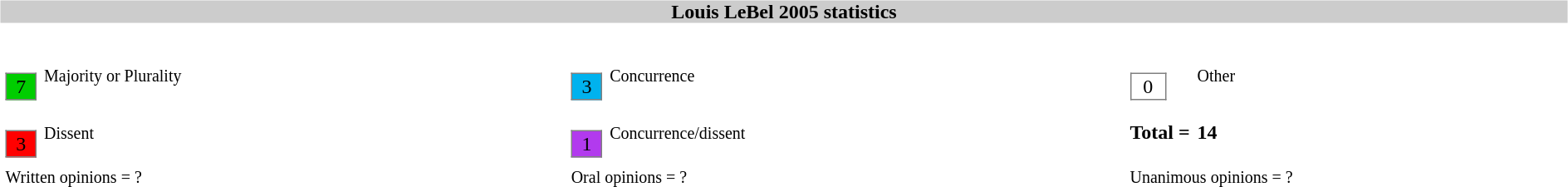<table width=100%>
<tr>
<td><br><table width=100% align=center cellpadding=0 cellspacing=0>
<tr>
<th bgcolor=#CCCCCC>Louis LeBel 2005 statistics</th>
</tr>
<tr>
<td><br><table width=100% cellpadding="2" cellspacing="2" border="0"width=25px>
<tr>
<td><br><table border="1" style="border-collapse:collapse;">
<tr>
<td align=center bgcolor=#00CD00 width=25px>7</td>
</tr>
</table>
</td>
<td><small>Majority or Plurality</small></td>
<td width=25px><br><table border="1" style="border-collapse:collapse;">
<tr>
<td align=center width=25px bgcolor=#00B2EE>3</td>
</tr>
</table>
</td>
<td><small>Concurrence</small></td>
<td width=25px><br><table border="1" style="border-collapse:collapse;">
<tr>
<td align=center width=25px bgcolor=white>0</td>
</tr>
</table>
</td>
<td><small>Other</small></td>
</tr>
<tr>
<td width=25px><br><table border="1" style="border-collapse:collapse;">
<tr>
<td align=center width=25px bgcolor=red>3</td>
</tr>
</table>
</td>
<td><small>Dissent</small></td>
<td width=25px><br><table border="1" style="border-collapse:collapse;">
<tr>
<td align=center width=25px bgcolor=#B23AEE>1</td>
</tr>
</table>
</td>
<td><small>Concurrence/dissent</small></td>
<td white-space: nowrap><strong>Total = </strong></td>
<td><strong>14</strong></td>
</tr>
<tr>
<td colspan=2><small>Written opinions = ?</small></td>
<td colspan=2><small>Oral opinions = ?</small></td>
<td colspan=2><small>Unanimous opinions = ?</small></td>
</tr>
<tr>
</tr>
</table>
</td>
</tr>
</table>
</td>
</tr>
</table>
